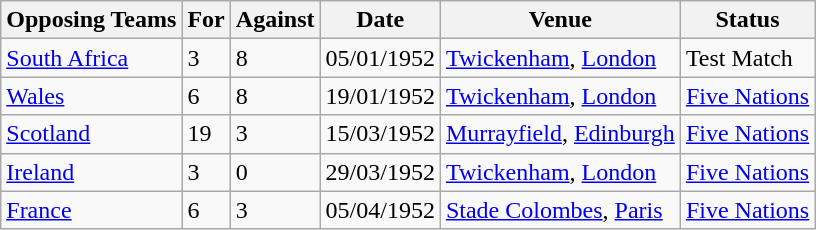<table class="wikitable">
<tr>
<th>Opposing Teams</th>
<th>For</th>
<th>Against</th>
<th>Date</th>
<th>Venue</th>
<th>Status</th>
</tr>
<tr>
<td><a href='#'>South Africa</a></td>
<td>3</td>
<td>8</td>
<td>05/01/1952</td>
<td><a href='#'>Twickenham</a>, <a href='#'>London</a></td>
<td>Test Match</td>
</tr>
<tr>
<td><a href='#'>Wales</a></td>
<td>6</td>
<td>8</td>
<td>19/01/1952</td>
<td><a href='#'>Twickenham</a>, <a href='#'>London</a></td>
<td><a href='#'>Five Nations</a></td>
</tr>
<tr>
<td><a href='#'>Scotland</a></td>
<td>19</td>
<td>3</td>
<td>15/03/1952</td>
<td><a href='#'>Murrayfield</a>, <a href='#'>Edinburgh</a></td>
<td><a href='#'>Five Nations</a></td>
</tr>
<tr>
<td><a href='#'>Ireland</a></td>
<td>3</td>
<td>0</td>
<td>29/03/1952</td>
<td><a href='#'>Twickenham</a>, <a href='#'>London</a></td>
<td><a href='#'>Five Nations</a></td>
</tr>
<tr>
<td><a href='#'>France</a></td>
<td>6</td>
<td>3</td>
<td>05/04/1952</td>
<td><a href='#'>Stade Colombes</a>, <a href='#'>Paris</a></td>
<td><a href='#'>Five Nations</a></td>
</tr>
</table>
